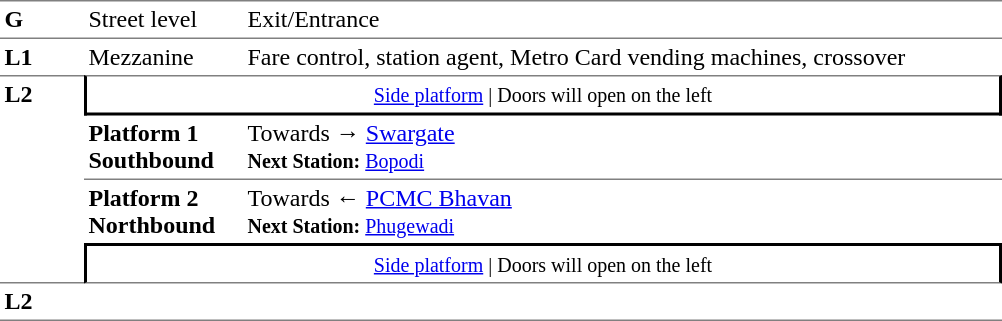<table table border=0 cellspacing=0 cellpadding=3>
<tr>
<td style="border-bottom:solid 1px grey;border-top:solid 1px grey;" width=50 valign=top><strong>G</strong></td>
<td style="border-top:solid 1px grey;border-bottom:solid 1px grey;" width=100 valign=top>Street level</td>
<td style="border-top:solid 1px grey;border-bottom:solid 1px grey;" width=500 valign=top>Exit/Entrance</td>
</tr>
<tr>
<td valign=top><strong>L1</strong></td>
<td valign=top>Mezzanine</td>
<td valign=top>Fare control, station agent, Metro Card vending machines, crossover<br></td>
</tr>
<tr>
<td style="border-top:solid 1px grey;border-bottom:solid 1px grey;" width=50 rowspan=4 valign=top><strong>L2</strong></td>
<td style="border-top:solid 1px grey;border-right:solid 2px black;border-left:solid 2px black;border-bottom:solid 2px black;text-align:center;" colspan=2><small><a href='#'>Side platform</a> | Doors will open on the left </small></td>
</tr>
<tr>
<td style="border-bottom:solid 1px grey;" width=100><span><strong>Platform 1</strong><br><strong>Southbound</strong></span></td>
<td style="border-bottom:solid 1px grey;" width=500>Towards → <a href='#'>Swargate</a><br><small><strong>Next Station:</strong> <a href='#'>Bopodi</a></small></td>
</tr>
<tr>
<td><span><strong>Platform 2</strong><br><strong>Northbound</strong></span></td>
<td>Towards ← <a href='#'>PCMC Bhavan</a><br><small><strong>Next Station:</strong> <a href='#'>Phugewadi</a></small></td>
</tr>
<tr>
<td style="border-top:solid 2px black;border-right:solid 2px black;border-left:solid 2px black;border-bottom:solid 1px grey;" colspan=2  align=center><small><a href='#'>Side platform</a> | Doors will open on the left </small></td>
</tr>
<tr>
<td style="border-bottom:solid 1px grey;" width=50 rowspan=2 valign=top><strong>L2</strong></td>
<td style="border-bottom:solid 1px grey;" width=100></td>
<td style="border-bottom:solid 1px grey;" width=500></td>
</tr>
<tr>
</tr>
</table>
